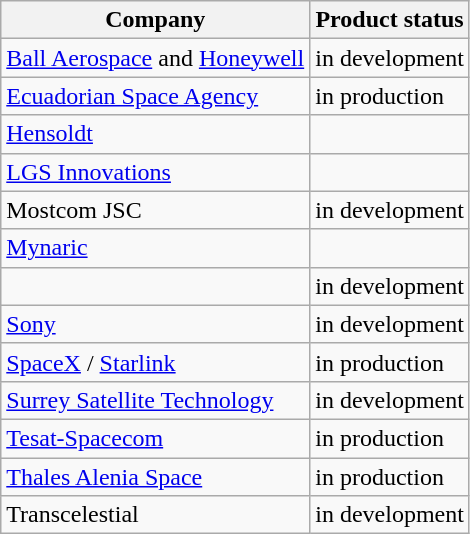<table class="wikitable sortable">
<tr>
<th>Company</th>
<th>Product status</th>
</tr>
<tr>
<td><a href='#'>Ball Aerospace</a> and <a href='#'>Honeywell</a> </td>
<td>in development</td>
</tr>
<tr>
<td><a href='#'>Ecuadorian Space Agency</a></td>
<td>in production</td>
</tr>
<tr>
<td><a href='#'>Hensoldt</a> </td>
<td></td>
</tr>
<tr>
<td><a href='#'>LGS Innovations</a></td>
<td></td>
</tr>
<tr>
<td>Mostcom JSC </td>
<td>in development</td>
</tr>
<tr>
<td><a href='#'>Mynaric</a> </td>
<td></td>
</tr>
<tr>
<td></td>
<td>in development</td>
</tr>
<tr>
<td><a href='#'>Sony</a></td>
<td>in development</td>
</tr>
<tr>
<td><a href='#'>SpaceX</a> / <a href='#'>Starlink</a></td>
<td>in production</td>
</tr>
<tr>
<td><a href='#'>Surrey Satellite Technology</a></td>
<td>in development</td>
</tr>
<tr>
<td><a href='#'>Tesat-Spacecom</a></td>
<td>in production</td>
</tr>
<tr>
<td><a href='#'>Thales Alenia Space</a></td>
<td>in production</td>
</tr>
<tr>
<td>Transcelestial </td>
<td>in development</td>
</tr>
</table>
